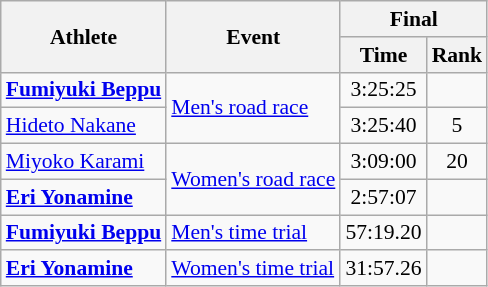<table class=wikitable style=font-size:90%;text-align:center>
<tr>
<th rowspan="2">Athlete</th>
<th rowspan="2">Event</th>
<th colspan=2>Final</th>
</tr>
<tr>
<th>Time</th>
<th>Rank</th>
</tr>
<tr>
<td style="text-align:left"><strong><a href='#'>Fumiyuki Beppu</a></strong></td>
<td style="text-align:left" rowspan=2><a href='#'>Men's road race</a></td>
<td>3:25:25</td>
<td></td>
</tr>
<tr>
<td style="text-align:left"><a href='#'>Hideto Nakane</a></td>
<td>3:25:40</td>
<td>5</td>
</tr>
<tr>
<td style="text-align:left"><a href='#'>Miyoko Karami</a></td>
<td style="text-align:left" rowspan=2><a href='#'>Women's road race</a></td>
<td>3:09:00</td>
<td>20</td>
</tr>
<tr>
<td style="text-align:left"><strong><a href='#'>Eri Yonamine</a></strong></td>
<td>2:57:07</td>
<td></td>
</tr>
<tr>
<td style="text-align:left"><strong><a href='#'>Fumiyuki Beppu</a></strong></td>
<td style="text-align:left"><a href='#'>Men's time trial</a></td>
<td>57:19.20</td>
<td></td>
</tr>
<tr>
<td style="text-align:left"><strong><a href='#'>Eri Yonamine</a></strong></td>
<td style="text-align:left"><a href='#'>Women's time trial</a></td>
<td>31:57.26</td>
<td></td>
</tr>
</table>
